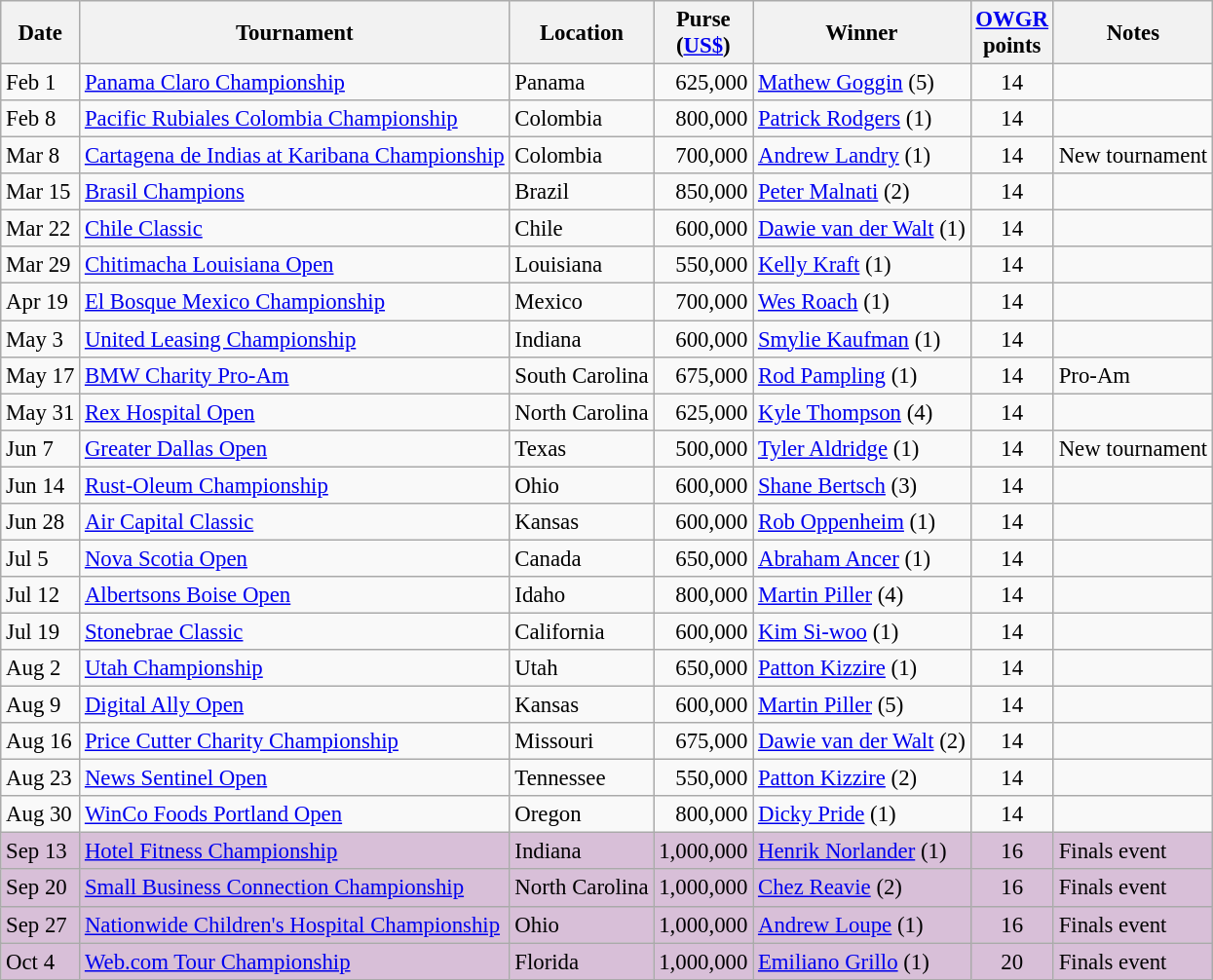<table class="wikitable" style="font-size:95%">
<tr>
<th>Date</th>
<th>Tournament</th>
<th>Location</th>
<th>Purse<br>(<a href='#'>US$</a>)</th>
<th>Winner</th>
<th><a href='#'>OWGR</a><br>points</th>
<th>Notes</th>
</tr>
<tr>
<td>Feb 1</td>
<td><a href='#'>Panama Claro Championship</a></td>
<td>Panama</td>
<td align=right>625,000</td>
<td> <a href='#'>Mathew Goggin</a> (5)</td>
<td align=center>14</td>
<td></td>
</tr>
<tr>
<td>Feb 8</td>
<td><a href='#'>Pacific Rubiales Colombia Championship</a></td>
<td>Colombia</td>
<td align=right>800,000</td>
<td> <a href='#'>Patrick Rodgers</a> (1)</td>
<td align=center>14</td>
<td></td>
</tr>
<tr>
<td>Mar 8</td>
<td><a href='#'>Cartagena de Indias at Karibana Championship</a></td>
<td>Colombia</td>
<td align=right>700,000</td>
<td> <a href='#'>Andrew Landry</a> (1)</td>
<td align=center>14</td>
<td>New tournament</td>
</tr>
<tr>
<td>Mar 15</td>
<td><a href='#'>Brasil Champions</a></td>
<td>Brazil</td>
<td align=right>850,000</td>
<td> <a href='#'>Peter Malnati</a> (2)</td>
<td align=center>14</td>
<td></td>
</tr>
<tr>
<td>Mar 22</td>
<td><a href='#'>Chile Classic</a></td>
<td>Chile</td>
<td align=right>600,000</td>
<td> <a href='#'>Dawie van der Walt</a> (1)</td>
<td align=center>14</td>
<td></td>
</tr>
<tr>
<td>Mar 29</td>
<td><a href='#'>Chitimacha Louisiana Open</a></td>
<td>Louisiana</td>
<td align=right>550,000</td>
<td> <a href='#'>Kelly Kraft</a> (1)</td>
<td align=center>14</td>
<td></td>
</tr>
<tr>
<td>Apr 19</td>
<td><a href='#'>El Bosque Mexico Championship</a></td>
<td>Mexico</td>
<td align=right>700,000</td>
<td> <a href='#'>Wes Roach</a> (1)</td>
<td align=center>14</td>
<td></td>
</tr>
<tr>
<td>May 3</td>
<td><a href='#'>United Leasing Championship</a></td>
<td>Indiana</td>
<td align=right>600,000</td>
<td> <a href='#'>Smylie Kaufman</a> (1)</td>
<td align=center>14</td>
<td></td>
</tr>
<tr>
<td>May 17</td>
<td><a href='#'>BMW Charity Pro-Am</a></td>
<td>South Carolina</td>
<td align=right>675,000</td>
<td> <a href='#'>Rod Pampling</a> (1)</td>
<td align=center>14</td>
<td>Pro-Am</td>
</tr>
<tr>
<td>May 31</td>
<td><a href='#'>Rex Hospital Open</a></td>
<td>North Carolina</td>
<td align=right>625,000</td>
<td> <a href='#'>Kyle Thompson</a> (4)</td>
<td align=center>14</td>
<td></td>
</tr>
<tr>
<td>Jun 7</td>
<td><a href='#'>Greater Dallas Open</a></td>
<td>Texas</td>
<td align=right>500,000</td>
<td> <a href='#'>Tyler Aldridge</a> (1)</td>
<td align=center>14</td>
<td>New tournament</td>
</tr>
<tr>
<td>Jun 14</td>
<td><a href='#'>Rust-Oleum Championship</a></td>
<td>Ohio</td>
<td align=right>600,000</td>
<td> <a href='#'>Shane Bertsch</a> (3)</td>
<td align=center>14</td>
<td></td>
</tr>
<tr>
<td>Jun 28</td>
<td><a href='#'>Air Capital Classic</a></td>
<td>Kansas</td>
<td align=right>600,000</td>
<td> <a href='#'>Rob Oppenheim</a> (1)</td>
<td align=center>14</td>
<td></td>
</tr>
<tr>
<td>Jul 5</td>
<td><a href='#'>Nova Scotia Open</a></td>
<td>Canada</td>
<td align=right>650,000</td>
<td> <a href='#'>Abraham Ancer</a> (1)</td>
<td align=center>14</td>
<td></td>
</tr>
<tr>
<td>Jul 12</td>
<td><a href='#'>Albertsons Boise Open</a></td>
<td>Idaho</td>
<td align=right>800,000</td>
<td> <a href='#'>Martin Piller</a> (4)</td>
<td align=center>14</td>
<td></td>
</tr>
<tr>
<td>Jul 19</td>
<td><a href='#'>Stonebrae Classic</a></td>
<td>California</td>
<td align=right>600,000</td>
<td> <a href='#'>Kim Si-woo</a> (1)</td>
<td align=center>14</td>
<td></td>
</tr>
<tr>
<td>Aug 2</td>
<td><a href='#'>Utah Championship</a></td>
<td>Utah</td>
<td align=right>650,000</td>
<td> <a href='#'>Patton Kizzire</a> (1)</td>
<td align=center>14</td>
<td></td>
</tr>
<tr>
<td>Aug 9</td>
<td><a href='#'>Digital Ally Open</a></td>
<td>Kansas</td>
<td align=right>600,000</td>
<td> <a href='#'>Martin Piller</a> (5)</td>
<td align=center>14</td>
<td></td>
</tr>
<tr>
<td>Aug 16</td>
<td><a href='#'>Price Cutter Charity Championship</a></td>
<td>Missouri</td>
<td align=right>675,000</td>
<td> <a href='#'>Dawie van der Walt</a> (2)</td>
<td align=center>14</td>
<td></td>
</tr>
<tr>
<td>Aug 23</td>
<td><a href='#'>News Sentinel Open</a></td>
<td>Tennessee</td>
<td align=right>550,000</td>
<td> <a href='#'>Patton Kizzire</a> (2)</td>
<td align=center>14</td>
<td></td>
</tr>
<tr>
<td>Aug 30</td>
<td><a href='#'>WinCo Foods Portland Open</a></td>
<td>Oregon</td>
<td align=right>800,000</td>
<td> <a href='#'>Dicky Pride</a> (1)</td>
<td align=center>14</td>
<td></td>
</tr>
<tr style="background:thistle;">
<td>Sep 13</td>
<td><a href='#'>Hotel Fitness Championship</a></td>
<td>Indiana</td>
<td align=right>1,000,000</td>
<td> <a href='#'>Henrik Norlander</a> (1)</td>
<td align=center>16</td>
<td>Finals event</td>
</tr>
<tr style="background:thistle;">
<td>Sep 20</td>
<td><a href='#'>Small Business Connection Championship</a></td>
<td>North Carolina</td>
<td align=right>1,000,000</td>
<td> <a href='#'>Chez Reavie</a> (2)</td>
<td align=center>16</td>
<td>Finals event</td>
</tr>
<tr style="background:thistle;">
<td>Sep 27</td>
<td><a href='#'>Nationwide Children's Hospital Championship</a></td>
<td>Ohio</td>
<td align=right>1,000,000</td>
<td> <a href='#'>Andrew Loupe</a> (1)</td>
<td align=center>16</td>
<td>Finals event</td>
</tr>
<tr style="background:thistle;">
<td>Oct 4</td>
<td><a href='#'>Web.com Tour Championship</a></td>
<td>Florida</td>
<td align=right>1,000,000</td>
<td> <a href='#'>Emiliano Grillo</a> (1)</td>
<td align=center>20</td>
<td>Finals event</td>
</tr>
</table>
